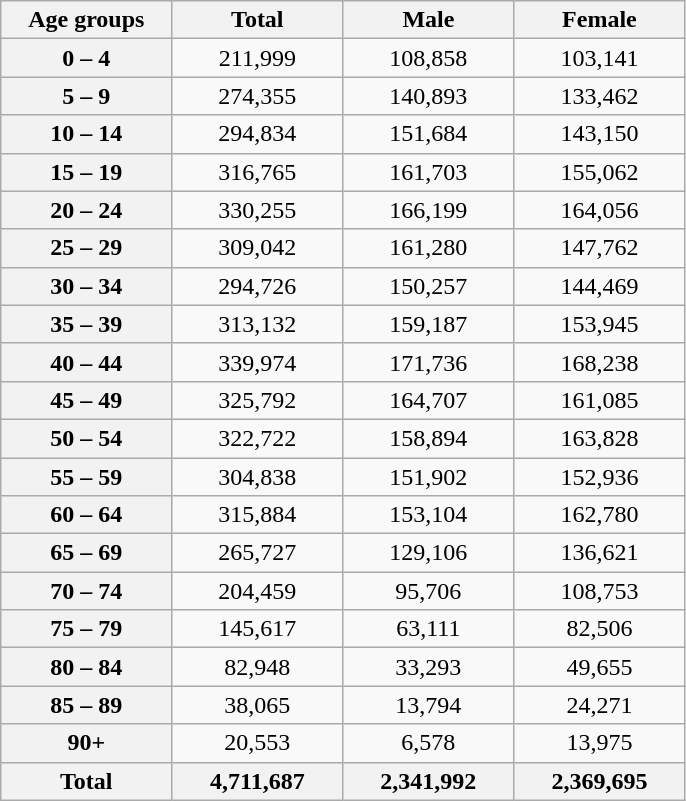<table class="wikitable">
<tr>
<th style="width:80pt;">Age groups</th>
<th style="width:80pt;">Total</th>
<th style="width:80pt;">Male</th>
<th style="width:80pt;">Female</th>
</tr>
<tr>
<th style="width:80pt;">0 – 4</th>
<td style="text-align:center;">211,999</td>
<td style="text-align:center;">108,858</td>
<td style="text-align:center;">103,141</td>
</tr>
<tr>
<th style="width:80pt;">5 – 9</th>
<td style="text-align:center;">274,355</td>
<td style="text-align:center;">140,893</td>
<td style="text-align:center;">133,462</td>
</tr>
<tr>
<th style="width:80pt;">10 – 14</th>
<td style="text-align:center;">294,834</td>
<td style="text-align:center;">151,684</td>
<td style="text-align:center;">143,150</td>
</tr>
<tr>
<th style="width:80pt;">15 – 19</th>
<td style="text-align:center;">316,765</td>
<td style="text-align:center;">161,703</td>
<td style="text-align:center;">155,062</td>
</tr>
<tr>
<th style="width:80pt;">20 – 24</th>
<td style="text-align:center;">330,255</td>
<td style="text-align:center;">166,199</td>
<td style="text-align:center;">164,056</td>
</tr>
<tr>
<th style="width:80pt;">25 – 29</th>
<td style="text-align:center;">309,042</td>
<td style="text-align:center;">161,280</td>
<td style="text-align:center;">147,762</td>
</tr>
<tr>
<th style="width:80pt;">30 – 34</th>
<td style="text-align:center;">294,726</td>
<td style="text-align:center;">150,257</td>
<td style="text-align:center;">144,469</td>
</tr>
<tr>
<th style="width:80pt;">35 – 39</th>
<td style="text-align:center;">313,132</td>
<td style="text-align:center;">159,187</td>
<td style="text-align:center;">153,945</td>
</tr>
<tr>
<th style="width:80pt;">40 – 44</th>
<td style="text-align:center;">339,974</td>
<td style="text-align:center;">171,736</td>
<td style="text-align:center;">168,238</td>
</tr>
<tr>
<th style="width:80pt;">45 – 49</th>
<td style="text-align:center;">325,792</td>
<td style="text-align:center;">164,707</td>
<td style="text-align:center;">161,085</td>
</tr>
<tr>
<th style="width:80pt;">50 – 54</th>
<td style="text-align:center;">322,722</td>
<td style="text-align:center;">158,894</td>
<td style="text-align:center;">163,828</td>
</tr>
<tr>
<th style="width:80pt;">55 – 59</th>
<td style="text-align:center;">304,838</td>
<td style="text-align:center;">151,902</td>
<td style="text-align:center;">152,936</td>
</tr>
<tr>
<th style="width:80pt;">60 – 64</th>
<td style="text-align:center;">315,884</td>
<td style="text-align:center;">153,104</td>
<td style="text-align:center;">162,780</td>
</tr>
<tr>
<th style="width:80pt;">65 – 69</th>
<td style="text-align:center;">265,727</td>
<td style="text-align:center;">129,106</td>
<td style="text-align:center;">136,621</td>
</tr>
<tr>
<th style="width:80pt;">70 – 74</th>
<td style="text-align:center;">204,459</td>
<td style="text-align:center;">95,706</td>
<td style="text-align:center;">108,753</td>
</tr>
<tr>
<th style="width:80pt;">75 – 79</th>
<td style="text-align:center;">145,617</td>
<td style="text-align:center;">63,111</td>
<td style="text-align:center;">82,506</td>
</tr>
<tr>
<th style="width:80pt;">80 – 84</th>
<td style="text-align:center;">82,948</td>
<td style="text-align:center;">33,293</td>
<td style="text-align:center;">49,655</td>
</tr>
<tr>
<th style="width:80pt;">85 – 89</th>
<td style="text-align:center;">38,065</td>
<td style="text-align:center;">13,794</td>
<td style="text-align:center;">24,271</td>
</tr>
<tr>
<th style="width:80pt;">90+</th>
<td style="text-align:center;">20,553</td>
<td style="text-align:center;">6,578</td>
<td style="text-align:center;">13,975</td>
</tr>
<tr>
<th>Total</th>
<th>4,711,687</th>
<th>2,341,992</th>
<th>2,369,695</th>
</tr>
</table>
